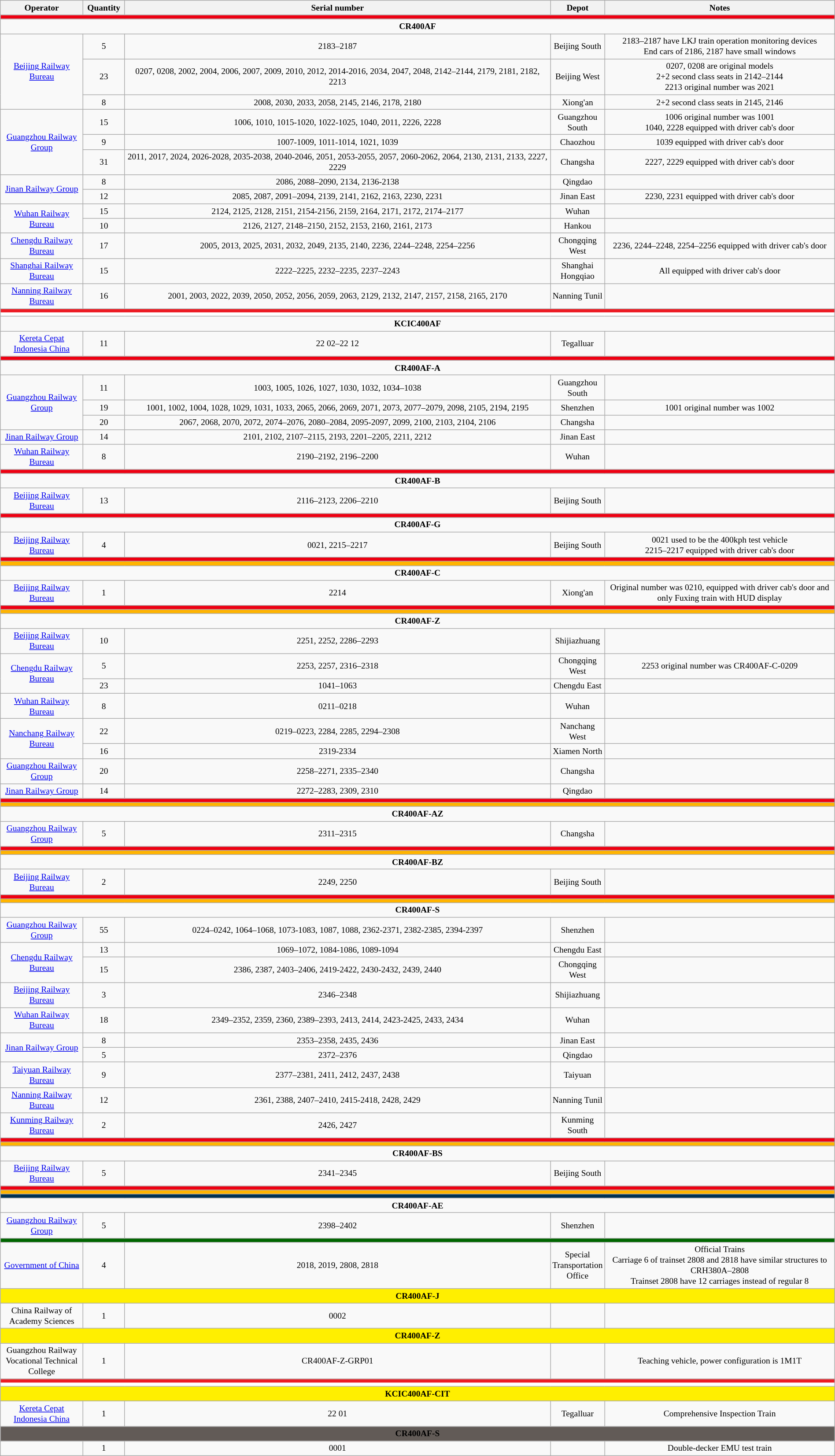<table class="wikitable" style="width:100%; text-align: center; font-size: small;">
<tr>
<th style="width:10%"><strong>Operator</strong></th>
<th style="width:5%"><strong>Quantity</strong></th>
<th style="width:52%"><strong>Serial number</strong></th>
<th style="width:5%"><strong>Depot</strong></th>
<th style="width:30%"><strong>Notes</strong></th>
</tr>
<tr>
<td colspan="5" style="background-color:#EE0012; solid 4px"></td>
</tr>
<tr>
<td colspan="5"><strong>CR400AF</strong></td>
</tr>
<tr>
<td rowspan=3><a href='#'>Beijing Railway Bureau</a></td>
<td>5</td>
<td>2183–2187</td>
<td>Beijing South</td>
<td>2183–2187 have LKJ train operation monitoring devices<br>End cars of 2186, 2187 have small windows</td>
</tr>
<tr>
<td>23</td>
<td>0207, 0208, 2002, 2004, 2006, 2007, 2009, 2010, 2012, 2014-2016, 2034, 2047, 2048, 2142–2144, 2179, 2181, 2182, 2213</td>
<td>Beijing West</td>
<td>0207, 0208 are original models<br>2+2 second class seats in 2142–2144<br>2213 original number was 2021</td>
</tr>
<tr>
<td>8</td>
<td>2008, 2030, 2033, 2058, 2145, 2146, 2178, 2180</td>
<td>Xiong'an</td>
<td>2+2 second class seats in 2145, 2146</td>
</tr>
<tr>
<td rowspan=3><a href='#'>Guangzhou Railway Group</a></td>
<td>15</td>
<td>1006, 1010, 1015-1020, 1022-1025, 1040, 2011, 2226, 2228</td>
<td>Guangzhou South</td>
<td>1006 original number was 1001<br>1040, 2228 equipped with driver cab's door</td>
</tr>
<tr>
<td>9</td>
<td>1007-1009, 1011-1014, 1021, 1039</td>
<td>Chaozhou</td>
<td>1039 equipped with driver cab's door</td>
</tr>
<tr>
<td>31</td>
<td>2011, 2017, 2024, 2026-2028, 2035-2038, 2040-2046, 2051, 2053-2055, 2057, 2060-2062, 2064, 2130, 2131, 2133, 2227, 2229</td>
<td>Changsha</td>
<td>2227, 2229 equipped with driver cab's door</td>
</tr>
<tr>
<td rowspan=2><a href='#'>Jinan Railway Group</a></td>
<td>8</td>
<td>2086, 2088–2090, 2134, 2136-2138</td>
<td>Qingdao</td>
<td></td>
</tr>
<tr>
<td>12</td>
<td>2085, 2087, 2091–2094, 2139, 2141, 2162, 2163, 2230, 2231</td>
<td>Jinan East</td>
<td>2230, 2231 equipped with driver cab's door</td>
</tr>
<tr>
<td rowspan=2><a href='#'>Wuhan Railway Bureau</a></td>
<td>15</td>
<td>2124, 2125, 2128, 2151, 2154-2156, 2159, 2164, 2171, 2172, 2174–2177</td>
<td>Wuhan</td>
<td></td>
</tr>
<tr>
<td>10</td>
<td>2126, 2127, 2148–2150, 2152, 2153, 2160, 2161, 2173</td>
<td>Hankou</td>
<td></td>
</tr>
<tr>
<td><a href='#'>Chengdu Railway Bureau</a></td>
<td>17</td>
<td>2005, 2013, 2025, 2031, 2032, 2049, 2135, 2140, 2236, 2244–2248, 2254–2256</td>
<td>Chongqing West</td>
<td>2236, 2244–2248, 2254–2256 equipped with driver cab's door</td>
</tr>
<tr>
<td><a href='#'>Shanghai Railway Bureau</a></td>
<td>15</td>
<td>2222–2225, 2232–2235, 2237–2243</td>
<td>Shanghai Hongqiao</td>
<td>All equipped with driver cab's door</td>
</tr>
<tr>
<td><a href='#'>Nanning Railway Bureau</a></td>
<td>16</td>
<td>2001, 2003, 2022, 2039, 2050, 2052, 2056, 2059, 2063, 2129, 2132, 2147, 2157, 2158, 2165, 2170</td>
<td>Nanning Tunil</td>
<td></td>
</tr>
<tr>
<td colspan="5" style="background-color:#ED1C24; solid 4px; border-bottom: none"></td>
</tr>
<tr>
<td colspan="5" style="background-color:#FFFFFF; solid 4px; border-top: none"></td>
</tr>
<tr>
<td colspan="5"><strong>KCIC400AF</strong></td>
</tr>
<tr>
<td><a href='#'>Kereta Cepat Indonesia China</a></td>
<td>11</td>
<td>22 02–22 12</td>
<td>Tegalluar</td>
<td></td>
</tr>
<tr>
<td colspan="5" style="background-color:#EE0012; solid 4px"></td>
</tr>
<tr>
<td colspan="5"><strong>CR400AF-A</strong></td>
</tr>
<tr>
<td rowspan=3><a href='#'>Guangzhou Railway Group</a></td>
<td>11</td>
<td>1003, 1005, 1026, 1027, 1030, 1032, 1034–1038</td>
<td>Guangzhou South</td>
<td></td>
</tr>
<tr>
<td>19</td>
<td>1001, 1002, 1004, 1028, 1029, 1031, 1033, 2065, 2066, 2069, 2071, 2073, 2077–2079, 2098, 2105, 2194, 2195</td>
<td>Shenzhen</td>
<td>1001 original number was 1002</td>
</tr>
<tr>
<td>20</td>
<td>2067, 2068, 2070, 2072, 2074–2076, 2080–2084, 2095-2097, 2099, 2100, 2103, 2104, 2106</td>
<td>Changsha</td>
<td></td>
</tr>
<tr>
<td><a href='#'>Jinan Railway Group</a></td>
<td>14</td>
<td>2101, 2102, 2107–2115, 2193, 2201–2205, 2211, 2212</td>
<td>Jinan East</td>
<td></td>
</tr>
<tr>
<td><a href='#'>Wuhan Railway Bureau</a></td>
<td>8</td>
<td>2190–2192, 2196–2200</td>
<td>Wuhan</td>
<td></td>
</tr>
<tr>
<td colspan="5" style="background-color:#EE0012; solid 4px"></td>
</tr>
<tr>
<td colspan="5"><strong>CR400AF-B</strong></td>
</tr>
<tr>
<td><a href='#'>Beijing Railway Bureau</a></td>
<td>13</td>
<td>2116–2123, 2206–2210</td>
<td>Beijing South</td>
<td></td>
</tr>
<tr>
<td colspan="5" style="background-color:#EE0012; solid 4px"></td>
</tr>
<tr>
<td colspan="5"><strong>CR400AF-G</strong></td>
</tr>
<tr>
<td><a href='#'>Beijing Railway Bureau</a></td>
<td>4</td>
<td>0021, 2215–2217</td>
<td>Beijing South</td>
<td>0021 used to be the 400kph test vehicle<br>2215–2217 equipped with driver cab's door</td>
</tr>
<tr>
<td colspan="5" style="background-color:#EE0012; solid 4px"></td>
</tr>
<tr>
<td colspan="5" style="background-color:#FFb400; solid 4px"></td>
</tr>
<tr>
<td colspan="5"><strong>CR400AF-C</strong></td>
</tr>
<tr>
<td><a href='#'>Beijing Railway Bureau</a></td>
<td>1</td>
<td>2214</td>
<td>Xiong'an</td>
<td>Original number was 0210, equipped with driver cab's door and only Fuxing train with HUD display</td>
</tr>
<tr>
<td colspan="5" style="background-color:#EE0012; solid 4px"></td>
</tr>
<tr>
<td colspan="5" style="background-color:#FFb400; solid 4px"></td>
</tr>
<tr>
<td colspan="5"><strong>CR400AF-Z</strong></td>
</tr>
<tr>
<td><a href='#'>Beijing Railway Bureau</a></td>
<td>10</td>
<td>2251, 2252, 2286–2293</td>
<td>Shijiazhuang</td>
<td></td>
</tr>
<tr>
<td rowspan=2><a href='#'>Chengdu Railway Bureau</a></td>
<td>5</td>
<td>2253, 2257, 2316–2318</td>
<td>Chongqing West</td>
<td>2253 original number was CR400AF-C-0209</td>
</tr>
<tr>
<td>23</td>
<td>1041–1063</td>
<td>Chengdu East</td>
<td></td>
</tr>
<tr>
<td><a href='#'>Wuhan Railway Bureau</a></td>
<td>8</td>
<td>0211–0218</td>
<td>Wuhan</td>
<td></td>
</tr>
<tr>
<td rowspan=2><a href='#'>Nanchang Railway Bureau</a></td>
<td>22</td>
<td>0219–0223, 2284, 2285, 2294–2308</td>
<td>Nanchang West</td>
<td></td>
</tr>
<tr>
<td>16</td>
<td>2319-2334</td>
<td>Xiamen North</td>
<td></td>
</tr>
<tr>
<td><a href='#'>Guangzhou Railway Group</a></td>
<td>20</td>
<td>2258–2271, 2335–2340</td>
<td>Changsha</td>
<td></td>
</tr>
<tr>
<td><a href='#'>Jinan Railway Group</a></td>
<td>14</td>
<td>2272–2283, 2309, 2310</td>
<td>Qingdao</td>
<td></td>
</tr>
<tr>
<td colspan="5" style="background-color:#EE0012; solid 4px"></td>
</tr>
<tr>
<td colspan="5" style="background-color:#FFb400; solid 4px"></td>
</tr>
<tr>
<td colspan="5"><strong>CR400AF-AZ</strong></td>
</tr>
<tr>
<td><a href='#'>Guangzhou Railway Group</a></td>
<td>5</td>
<td>2311–2315</td>
<td>Changsha</td>
<td></td>
</tr>
<tr>
<td colspan="5" style="background-color:#EE0012; solid 4px"></td>
</tr>
<tr>
<td colspan="5" style="background-color:#FFb400; solid 4px"></td>
</tr>
<tr>
<td colspan="5"><strong>CR400AF-BZ</strong></td>
</tr>
<tr>
<td><a href='#'>Beijing Railway Bureau</a></td>
<td>2</td>
<td>2249, 2250</td>
<td>Beijing South</td>
<td></td>
</tr>
<tr>
<td colspan="5" style="background-color:#EE0012; solid 4px"></td>
</tr>
<tr>
<td colspan="5" style="background-color:#FFb400; solid 4px"></td>
</tr>
<tr>
<td colspan="5"><strong>CR400AF-S</strong></td>
</tr>
<tr>
<td><a href='#'>Guangzhou Railway Group</a></td>
<td>55</td>
<td>0224–0242, 1064–1068, 1073-1083, 1087, 1088, 2362-2371, 2382-2385, 2394-2397</td>
<td>Shenzhen</td>
<td></td>
</tr>
<tr>
<td rowspan=2><a href='#'>Chengdu Railway Bureau</a></td>
<td>13</td>
<td>1069–1072, 1084-1086, 1089-1094</td>
<td>Chengdu East</td>
<td></td>
</tr>
<tr>
<td>15</td>
<td>2386, 2387, 2403–2406, 2419-2422, 2430-2432, 2439, 2440</td>
<td>Chongqing West</td>
<td></td>
</tr>
<tr>
<td><a href='#'>Beijing Railway Bureau</a></td>
<td>3</td>
<td>2346–2348</td>
<td>Shijiazhuang</td>
<td></td>
</tr>
<tr>
<td><a href='#'>Wuhan Railway Bureau</a></td>
<td>18</td>
<td>2349–2352, 2359, 2360, 2389–2393, 2413, 2414, 2423-2425, 2433, 2434</td>
<td>Wuhan</td>
<td></td>
</tr>
<tr>
<td rowspan=2><a href='#'>Jinan Railway Group</a></td>
<td>8</td>
<td>2353–2358, 2435, 2436</td>
<td>Jinan East</td>
<td></td>
</tr>
<tr>
<td>5</td>
<td>2372–2376</td>
<td>Qingdao</td>
<td></td>
</tr>
<tr>
<td><a href='#'>Taiyuan Railway Bureau</a></td>
<td>9</td>
<td>2377–2381, 2411, 2412, 2437, 2438</td>
<td>Taiyuan</td>
<td></td>
</tr>
<tr>
<td><a href='#'>Nanning Railway Bureau</a></td>
<td>12</td>
<td>2361, 2388, 2407–2410, 2415-2418, 2428, 2429</td>
<td>Nanning Tunil</td>
<td></td>
</tr>
<tr>
<td><a href='#'>Kunming Railway Bureau</a></td>
<td>2</td>
<td>2426, 2427</td>
<td>Kunming South</td>
<td></td>
</tr>
<tr>
<td colspan="5" style="background-color:#EE0012; solid 4px"></td>
</tr>
<tr>
<td colspan="5" style="background-color:#FFb400; solid 4px"></td>
</tr>
<tr>
<td colspan="5"><strong>CR400AF-BS</strong></td>
</tr>
<tr>
<td><a href='#'>Beijing Railway Bureau</a></td>
<td>5</td>
<td>2341–2345</td>
<td>Beijing South</td>
<td></td>
</tr>
<tr>
<td colspan="5" style="background-color:#EE0012; solid 4px"></td>
</tr>
<tr>
<td colspan="5" style="background-color:#FFb400; solid 4px"></td>
</tr>
<tr>
<td colspan="5" style="background-color:#003153; solid 4px"></td>
</tr>
<tr>
<td colspan="5"><strong>CR400AF-AE</strong></td>
</tr>
<tr>
<td><a href='#'>Guangzhou Railway Group</a></td>
<td>5</td>
<td>2398–2402</td>
<td>Shenzhen</td>
<td></td>
</tr>
<tr align=center bgcolor=#006600>
<td colspan = 5><strong></strong></td>
</tr>
<tr>
<td><a href='#'>Government of China</a></td>
<td>4</td>
<td>2018, 2019, 2808, 2818</td>
<td>Special Transportation Office</td>
<td>Official Trains<br>Carriage 6 of trainset 2808 and 2818 have similar structures to CRH380A–2808<br>Trainset 2808 have 12 carriages instead of regular 8</td>
</tr>
<tr align=center bgcolor="#FFEF00">
<td colspan = 5><span><strong>CR400AF-J</strong></span></td>
</tr>
<tr>
<td>China Railway of Academy Sciences</td>
<td>1</td>
<td>0002</td>
<td></td>
<td></td>
</tr>
<tr align=center bgcolor="#FFEF00">
<td colspan = 5><span><strong>CR400AF-Z</strong></span></td>
</tr>
<tr>
<td>Guangzhou Railway Vocational Technical College</td>
<td>1</td>
<td>CR400AF-Z-GRP01</td>
<td></td>
<td>Teaching vehicle, power configuration is 1M1T</td>
</tr>
<tr>
<td colspan="5" style="background-color:#ED1C24; solid 4px; border-bottom: none"></td>
</tr>
<tr>
<td colspan="5" style="background-color:#FFFFFF; solid 4px; border-top: none"></td>
</tr>
<tr align=center bgcolor="#FFEF00">
<td colspan = 5><span><strong>KCIC400AF-CIT</strong></span></td>
</tr>
<tr>
<td><a href='#'>Kereta Cepat Indonesia China</a></td>
<td>1</td>
<td>22 01</td>
<td>Tegalluar</td>
<td>Comprehensive Inspection Train</td>
</tr>
<tr align=center bgcolor=#625B57>
<td colspan = 5><span><strong>CR400AF-S</strong></span></td>
</tr>
<tr>
<td></td>
<td>1</td>
<td>0001</td>
<td></td>
<td>Double-decker EMU test train</td>
</tr>
</table>
